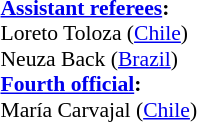<table width=50% style="font-size: 90%">
<tr>
<td><br><strong><a href='#'>Assistant referees</a>:</strong>
<br>Loreto Toloza (<a href='#'>Chile</a>)
<br>Neuza Back (<a href='#'>Brazil</a>)
<br><strong><a href='#'>Fourth official</a>:</strong>
<br>María Carvajal (<a href='#'>Chile</a>)</td>
</tr>
</table>
